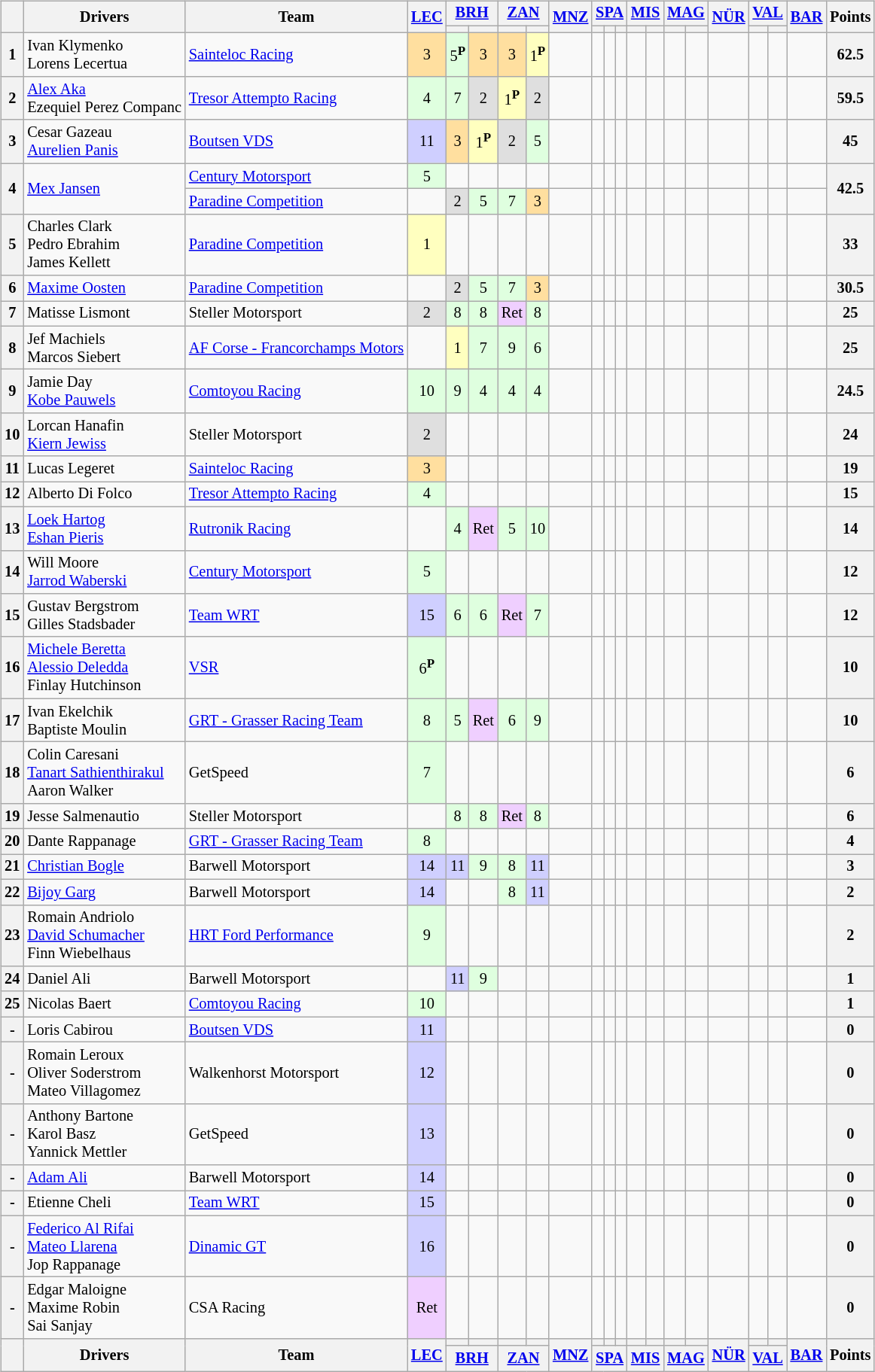<table>
<tr>
<td><br><table class="wikitable" style="font-size:85%; text-align:center;">
<tr>
<th rowspan="2"></th>
<th rowspan="2">Drivers</th>
<th rowspan="2">Team</th>
<th rowspan="2"><a href='#'>LEC</a><br></th>
<th colspan="2"><a href='#'>BRH</a><br></th>
<th colspan="2"><a href='#'>ZAN</a><br></th>
<th rowspan="2"><a href='#'>MNZ</a><br></th>
<th colspan="3"><a href='#'>SPA</a><br></th>
<th colspan="2"><a href='#'>MIS</a><br></th>
<th colspan="2"><a href='#'>MAG</a><br></th>
<th rowspan="2"><a href='#'>NÜR</a><br></th>
<th colspan="2"><a href='#'>VAL</a><br></th>
<th rowspan="2"><a href='#'>BAR</a><br></th>
<th rowspan="2">Points</th>
</tr>
<tr>
<th></th>
<th></th>
<th></th>
<th></th>
<th></th>
<th></th>
<th></th>
<th></th>
<th></th>
<th></th>
<th></th>
<th></th>
<th></th>
</tr>
<tr>
<th>1</th>
<td align="left"> Ivan Klymenko<br> Lorens Lecertua</td>
<td align="left"> <a href='#'>Sainteloc Racing</a></td>
<td style="background:#FFDF9F;">3</td>
<td style="background:#DFFFDF;">5<sup><strong>P</strong></sup></td>
<td style="background:#FFDF9F;">3</td>
<td style="background:#FFDF9F;">3</td>
<td style="background:#FFFFBF;">1<sup><strong>P</strong></sup></td>
<td style="background:#;"></td>
<td style="background:#;"></td>
<td style="background:#;"></td>
<td style="background:#;"></td>
<td style="background:#;"></td>
<td style="background:#;"></td>
<td style="background:#;"></td>
<td style="background:#;"></td>
<td style="background:#;"></td>
<td style="background:#;"></td>
<td style="background:#;"></td>
<td style="background:#;"></td>
<th>62.5</th>
</tr>
<tr>
<th>2</th>
<td align="left"> <a href='#'>Alex Aka</a><br> Ezequiel Perez Companc</td>
<td align="left"> <a href='#'>Tresor Attempto Racing</a></td>
<td style="background:#DFFFDF;">4</td>
<td style="background:#DFFFDF;">7</td>
<td style="background:#DFDFDF;">2</td>
<td style="background:#FFFFBF;">1<sup><strong>P</strong></sup></td>
<td style="background:#DFDFDF;">2</td>
<td style="background:#;"></td>
<td style="background:#;"></td>
<td style="background:#;"></td>
<td style="background:#;"></td>
<td style="background:#;"></td>
<td style="background:#;"></td>
<td style="background:#;"></td>
<td style="background:#;"></td>
<td style="background:#;"></td>
<td style="background:#;"></td>
<td style="background:#;"></td>
<td style="background:#;"></td>
<th>59.5</th>
</tr>
<tr>
<th>3</th>
<td align="left"> Cesar Gazeau<br> <a href='#'>Aurelien Panis</a></td>
<td align="left"> <a href='#'>Boutsen VDS</a></td>
<td style="background:#CFCFFF;">11</td>
<td style="background:#FFDF9F;">3</td>
<td style="background:#FFFFBF;">1<sup><strong>P</strong></sup></td>
<td style="background:#DFDFDF;">2</td>
<td style="background:#DFFFDF;">5</td>
<td style="background:#;"></td>
<td style="background:#;"></td>
<td style="background:#;"></td>
<td style="background:#;"></td>
<td style="background:#;"></td>
<td style="background:#;"></td>
<td style="background:#;"></td>
<td style="background:#;"></td>
<td style="background:#;"></td>
<td style="background:#;"></td>
<td style="background:#;"></td>
<td style="background:#;"></td>
<th>45</th>
</tr>
<tr>
<th rowspan=2>4</th>
<td rowspan=2 align="left"> <a href='#'>Mex Jansen</a></td>
<td align="left"> <a href='#'>Century Motorsport</a></td>
<td style="background:#DFFFDF;">5</td>
<td style="background:#;"></td>
<td style="background:#;"></td>
<td style="background:#;"></td>
<td style="background:#;"></td>
<td style="background:#;"></td>
<td style="background:#;"></td>
<td style="background:#;"></td>
<td style="background:#;"></td>
<td style="background:#;"></td>
<td style="background:#;"></td>
<td style="background:#;"></td>
<td style="background:#;"></td>
<td style="background:#;"></td>
<td style="background:#;"></td>
<td style="background:#;"></td>
<td style="background:#;"></td>
<th rowspan=2>42.5</th>
</tr>
<tr>
<td align="left"> <a href='#'>Paradine Competition</a></td>
<td style="background:#;"></td>
<td style="background:#DFDFDF;">2</td>
<td style="background:#DFFFDF;">5</td>
<td style="background:#DFFFDF;">7</td>
<td style="background:#FFDF9F;">3</td>
<td style="background:#;"></td>
<td style="background:#;"></td>
<td style="background:#;"></td>
<td style="background:#;"></td>
<td style="background:#;"></td>
<td style="background:#;"></td>
<td style="background:#;"></td>
<td style="background:#;"></td>
<td style="background:#;"></td>
<td style="background:#;"></td>
<td style="background:#;"></td>
<td style="background:#;"></td>
</tr>
<tr>
<th>5</th>
<td align="left"> Charles Clark<br> Pedro Ebrahim<br> James Kellett</td>
<td align="left"> <a href='#'>Paradine Competition</a></td>
<td style="background:#FFFFBF;">1</td>
<td style="background:#;"></td>
<td style="background:#;"></td>
<td style="background:#;"></td>
<td style="background:#;"></td>
<td style="background:#;"></td>
<td style="background:#;"></td>
<td style="background:#;"></td>
<td style="background:#;"></td>
<td style="background:#;"></td>
<td style="background:#;"></td>
<td style="background:#;"></td>
<td style="background:#;"></td>
<td style="background:#;"></td>
<td style="background:#;"></td>
<td style="background:#;"></td>
<td style="background:#;"></td>
<th>33</th>
</tr>
<tr>
<th>6</th>
<td align="left"> <a href='#'>Maxime Oosten</a></td>
<td align="left"> <a href='#'>Paradine Competition</a></td>
<td style="background:#;"></td>
<td style="background:#DFDFDF;">2</td>
<td style="background:#DFFFDF;">5</td>
<td style="background:#DFFFDF;">7</td>
<td style="background:#FFDF9F;">3</td>
<td style="background:#;"></td>
<td style="background:#;"></td>
<td style="background:#;"></td>
<td style="background:#;"></td>
<td style="background:#;"></td>
<td style="background:#;"></td>
<td style="background:#;"></td>
<td style="background:#;"></td>
<td style="background:#;"></td>
<td style="background:#;"></td>
<td style="background:#;"></td>
<td style="background:#;"></td>
<th>30.5</th>
</tr>
<tr>
<th>7</th>
<td align="left"> Matisse Lismont</td>
<td align="left"> Steller Motorsport</td>
<td style="background:#DFDFDF;">2</td>
<td style="background:#DFFFDF;">8</td>
<td style="background:#DFFFDF;">8</td>
<td style="background:#EFCFFF;">Ret</td>
<td style="background:#DFFFDF;">8</td>
<td style="background:#;"></td>
<td style="background:#;"></td>
<td style="background:#;"></td>
<td style="background:#;"></td>
<td style="background:#;"></td>
<td style="background:#;"></td>
<td style="background:#;"></td>
<td style="background:#;"></td>
<td style="background:#;"></td>
<td style="background:#;"></td>
<td style="background:#;"></td>
<td style="background:#;"></td>
<th>25</th>
</tr>
<tr>
<th>8</th>
<td align="left"> Jef Machiels<br> Marcos Siebert</td>
<td align="left"> <a href='#'>AF Corse - Francorchamps Motors</a></td>
<td style="background:#;"></td>
<td style="background:#FFFFBF;">1</td>
<td style="background:#DFFFDF;">7</td>
<td style="background:#DFFFDF;">9</td>
<td style="background:#DFFFDF;">6</td>
<td style="background:#;"></td>
<td style="background:#;"></td>
<td style="background:#;"></td>
<td style="background:#;"></td>
<td style="background:#;"></td>
<td style="background:#;"></td>
<td style="background:#;"></td>
<td style="background:#;"></td>
<td style="background:#;"></td>
<td style="background:#;"></td>
<td style="background:#;"></td>
<td style="background:#;"></td>
<th>25</th>
</tr>
<tr>
<th>9</th>
<td align="left"> Jamie Day<br> <a href='#'>Kobe Pauwels</a></td>
<td align="left"> <a href='#'>Comtoyou Racing</a></td>
<td style="background:#DFFFDF;">10</td>
<td style="background:#DFFFDF;">9</td>
<td style="background:#DFFFDF;">4</td>
<td style="background:#DFFFDF;">4</td>
<td style="background:#DFFFDF;">4</td>
<td style="background:#;"></td>
<td style="background:#;"></td>
<td style="background:#;"></td>
<td style="background:#;"></td>
<td style="background:#;"></td>
<td style="background:#;"></td>
<td style="background:#;"></td>
<td style="background:#;"></td>
<td style="background:#;"></td>
<td style="background:#;"></td>
<td style="background:#;"></td>
<td style="background:#;"></td>
<th>24.5</th>
</tr>
<tr>
<th>10</th>
<td align="left"> Lorcan Hanafin<br> <a href='#'>Kiern Jewiss</a></td>
<td align="left"> Steller Motorsport</td>
<td style="background:#DFDFDF;">2</td>
<td style="background:#;"></td>
<td style="background:#;"></td>
<td style="background:#;"></td>
<td style="background:#;"></td>
<td style="background:#;"></td>
<td style="background:#;"></td>
<td style="background:#;"></td>
<td style="background:#;"></td>
<td style="background:#;"></td>
<td style="background:#;"></td>
<td style="background:#;"></td>
<td style="background:#;"></td>
<td style="background:#;"></td>
<td style="background:#;"></td>
<td style="background:#;"></td>
<td style="background:#;"></td>
<th>24</th>
</tr>
<tr>
<th>11</th>
<td align="left"> Lucas Legeret</td>
<td align="left"> <a href='#'>Sainteloc Racing</a></td>
<td style="background:#FFDF9F;">3</td>
<td style="background:#;"></td>
<td style="background:#;"></td>
<td style="background:#;"></td>
<td style="background:#;"></td>
<td style="background:#;"></td>
<td style="background:#;"></td>
<td style="background:#;"></td>
<td style="background:#;"></td>
<td style="background:#;"></td>
<td style="background:#;"></td>
<td style="background:#;"></td>
<td style="background:#;"></td>
<td style="background:#;"></td>
<td style="background:#;"></td>
<td style="background:#;"></td>
<td style="background:#;"></td>
<th>19</th>
</tr>
<tr>
<th>12</th>
<td align="left"> Alberto Di Folco</td>
<td align="left"> <a href='#'>Tresor Attempto Racing</a></td>
<td style="background:#DFFFDF;">4</td>
<td style="background:#;"></td>
<td style="background:#;"></td>
<td style="background:#;"></td>
<td style="background:#;"></td>
<td style="background:#;"></td>
<td style="background:#;"></td>
<td style="background:#;"></td>
<td style="background:#;"></td>
<td style="background:#;"></td>
<td style="background:#;"></td>
<td style="background:#;"></td>
<td style="background:#;"></td>
<td style="background:#;"></td>
<td style="background:#;"></td>
<td style="background:#;"></td>
<td style="background:#;"></td>
<th>15</th>
</tr>
<tr>
<th>13</th>
<td align="left"> <a href='#'>Loek Hartog</a><br> <a href='#'>Eshan Pieris</a></td>
<td align="left"> <a href='#'>Rutronik Racing</a></td>
<td style="background:#;"></td>
<td style="background:#DFFFDF;">4</td>
<td style="background:#EFCFFF;">Ret</td>
<td style="background:#DFFFDF;">5</td>
<td style="background:#DFFFDF;">10</td>
<td style="background:#;"></td>
<td style="background:#;"></td>
<td style="background:#;"></td>
<td style="background:#;"></td>
<td style="background:#;"></td>
<td style="background:#;"></td>
<td style="background:#;"></td>
<td style="background:#;"></td>
<td style="background:#;"></td>
<td style="background:#;"></td>
<td style="background:#;"></td>
<td style="background:#;"></td>
<th>14</th>
</tr>
<tr>
<th>14</th>
<td align="left"> Will Moore<br> <a href='#'>Jarrod Waberski</a></td>
<td align="left"> <a href='#'>Century Motorsport</a></td>
<td style="background:#DFFFDF;">5</td>
<td style="background:#;"></td>
<td style="background:#;"></td>
<td style="background:#;"></td>
<td style="background:#;"></td>
<td style="background:#;"></td>
<td style="background:#;"></td>
<td style="background:#;"></td>
<td style="background:#;"></td>
<td style="background:#;"></td>
<td style="background:#;"></td>
<td style="background:#;"></td>
<td style="background:#;"></td>
<td style="background:#;"></td>
<td style="background:#;"></td>
<td style="background:#;"></td>
<td style="background:#;"></td>
<th>12</th>
</tr>
<tr>
<th>15</th>
<td align="left"> Gustav Bergstrom<br> Gilles Stadsbader</td>
<td align="left"> <a href='#'>Team WRT</a></td>
<td style="background:#CFCFFF;">15</td>
<td style="background:#DFFFDF;">6</td>
<td style="background:#DFFFDF;">6</td>
<td style="background:#EFCFFF;">Ret</td>
<td style="background:#DFFFDF;">7</td>
<td style="background:#;"></td>
<td style="background:#;"></td>
<td style="background:#;"></td>
<td style="background:#;"></td>
<td style="background:#;"></td>
<td style="background:#;"></td>
<td style="background:#;"></td>
<td style="background:#;"></td>
<td style="background:#;"></td>
<td style="background:#;"></td>
<td style="background:#;"></td>
<td style="background:#;"></td>
<th>12</th>
</tr>
<tr>
<th>16</th>
<td align="left"> <a href='#'>Michele Beretta</a><br> <a href='#'>Alessio Deledda</a><br> Finlay Hutchinson</td>
<td align="left"> <a href='#'>VSR</a></td>
<td style="background:#DFFFDF;">6<sup><strong>P</strong></sup></td>
<td style="background:#;"></td>
<td style="background:#;"></td>
<td style="background:#;"></td>
<td style="background:#;"></td>
<td style="background:#;"></td>
<td style="background:#;"></td>
<td style="background:#;"></td>
<td style="background:#;"></td>
<td style="background:#;"></td>
<td style="background:#;"></td>
<td style="background:#;"></td>
<td style="background:#;"></td>
<td style="background:#;"></td>
<td style="background:#;"></td>
<td style="background:#;"></td>
<td style="background:#;"></td>
<th>10</th>
</tr>
<tr>
<th>17</th>
<td align="left"> Ivan Ekelchik<br> Baptiste Moulin</td>
<td align="left"> <a href='#'>GRT - Grasser Racing Team</a></td>
<td style="background:#DFFFDF;">8</td>
<td style="background:#DFFFDF;">5</td>
<td style="background:#EFCFFF;">Ret</td>
<td style="background:#DFFFDF;">6</td>
<td style="background:#DFFFDF;">9</td>
<td style="background:#;"></td>
<td style="background:#;"></td>
<td style="background:#;"></td>
<td style="background:#;"></td>
<td style="background:#;"></td>
<td style="background:#;"></td>
<td style="background:#;"></td>
<td style="background:#;"></td>
<td style="background:#;"></td>
<td style="background:#;"></td>
<td style="background:#;"></td>
<td style="background:#;"></td>
<th>10</th>
</tr>
<tr>
<th>18</th>
<td align="left"> Colin Caresani<br> <a href='#'>Tanart Sathienthirakul</a><br> Aaron Walker</td>
<td align="left"> GetSpeed</td>
<td style="background:#DFFFDF;">7</td>
<td style="background:#;"></td>
<td style="background:#;"></td>
<td style="background:#;"></td>
<td style="background:#;"></td>
<td style="background:#;"></td>
<td style="background:#;"></td>
<td style="background:#;"></td>
<td style="background:#;"></td>
<td style="background:#;"></td>
<td style="background:#;"></td>
<td style="background:#;"></td>
<td style="background:#;"></td>
<td style="background:#;"></td>
<td style="background:#;"></td>
<td style="background:#;"></td>
<td style="background:#;"></td>
<th>6</th>
</tr>
<tr>
<th>19</th>
<td align="left"> Jesse Salmenautio</td>
<td align="left"> Steller Motorsport</td>
<td style="background:#;"></td>
<td style="background:#DFFFDF;">8</td>
<td style="background:#DFFFDF;">8</td>
<td style="background:#EFCFFF;">Ret</td>
<td style="background:#DFFFDF;">8</td>
<td style="background:#;"></td>
<td style="background:#;"></td>
<td style="background:#;"></td>
<td style="background:#;"></td>
<td style="background:#;"></td>
<td style="background:#;"></td>
<td style="background:#;"></td>
<td style="background:#;"></td>
<td style="background:#;"></td>
<td style="background:#;"></td>
<td style="background:#;"></td>
<td style="background:#;"></td>
<th>6</th>
</tr>
<tr>
<th>20</th>
<td align="left"> Dante Rappanage</td>
<td align="left"> <a href='#'>GRT - Grasser Racing Team</a></td>
<td style="background:#DFFFDF;">8</td>
<td style="background:#;"></td>
<td style="background:#;"></td>
<td style="background:#;"></td>
<td style="background:#;"></td>
<td style="background:#;"></td>
<td style="background:#;"></td>
<td style="background:#;"></td>
<td style="background:#;"></td>
<td style="background:#;"></td>
<td style="background:#;"></td>
<td style="background:#;"></td>
<td style="background:#;"></td>
<td style="background:#;"></td>
<td style="background:#;"></td>
<td style="background:#;"></td>
<td style="background:#;"></td>
<th>4</th>
</tr>
<tr>
<th>21</th>
<td align="left"> <a href='#'>Christian Bogle</a></td>
<td align="left"> Barwell Motorsport</td>
<td style="background:#CFCFFF;">14</td>
<td style="background:#CFCFFF;">11</td>
<td style="background:#DFFFDF;">9</td>
<td style="background:#DFFFDF;">8</td>
<td style="background:#CFCFFF;">11</td>
<td style="background:#;"></td>
<td style="background:#;"></td>
<td style="background:#;"></td>
<td style="background:#;"></td>
<td style="background:#;"></td>
<td style="background:#;"></td>
<td style="background:#;"></td>
<td style="background:#;"></td>
<td style="background:#;"></td>
<td style="background:#;"></td>
<td style="background:#;"></td>
<td style="background:#;"></td>
<th>3</th>
</tr>
<tr>
<th>22</th>
<td align="left"> <a href='#'>Bijoy Garg</a></td>
<td align="left"> Barwell Motorsport</td>
<td style="background:#CFCFFF;">14</td>
<td style="background:#;"></td>
<td style="background:#;"></td>
<td style="background:#DFFFDF;">8</td>
<td style="background:#CFCFFF;">11</td>
<td style="background:#;"></td>
<td style="background:#;"></td>
<td style="background:#;"></td>
<td style="background:#;"></td>
<td style="background:#;"></td>
<td style="background:#;"></td>
<td style="background:#;"></td>
<td style="background:#;"></td>
<td style="background:#;"></td>
<td style="background:#;"></td>
<td style="background:#;"></td>
<td style="background:#;"></td>
<th>2</th>
</tr>
<tr>
<th>23</th>
<td align="left"> Romain Andriolo<br> <a href='#'>David Schumacher</a><br> Finn Wiebelhaus</td>
<td align="left"> <a href='#'>HRT Ford Performance</a></td>
<td style="background:#DFFFDF;">9</td>
<td style="background:#;"></td>
<td style="background:#;"></td>
<td style="background:#;"></td>
<td style="background:#;"></td>
<td style="background:#;"></td>
<td style="background:#;"></td>
<td style="background:#;"></td>
<td style="background:#;"></td>
<td style="background:#;"></td>
<td style="background:#;"></td>
<td style="background:#;"></td>
<td style="background:#;"></td>
<td style="background:#;"></td>
<td style="background:#;"></td>
<td style="background:#;"></td>
<td style="background:#;"></td>
<th>2</th>
</tr>
<tr>
<th>24</th>
<td align="left"> Daniel Ali</td>
<td align="left"> Barwell Motorsport</td>
<td style="background:#;"></td>
<td style="background:#CFCFFF;">11</td>
<td style="background:#DFFFDF;">9</td>
<td style="background:#;"></td>
<td style="background:#;"></td>
<td style="background:#;"></td>
<td style="background:#;"></td>
<td style="background:#;"></td>
<td style="background:#;"></td>
<td style="background:#;"></td>
<td style="background:#;"></td>
<td style="background:#;"></td>
<td style="background:#;"></td>
<td style="background:#;"></td>
<td style="background:#;"></td>
<td style="background:#;"></td>
<td style="background:#;"></td>
<th>1</th>
</tr>
<tr>
<th>25</th>
<td align="left"> Nicolas Baert</td>
<td align="left"> <a href='#'>Comtoyou Racing</a></td>
<td style="background:#DFFFDF;">10</td>
<td style="background:#;"></td>
<td style="background:#;"></td>
<td style="background:#;"></td>
<td style="background:#;"></td>
<td style="background:#;"></td>
<td style="background:#;"></td>
<td style="background:#;"></td>
<td style="background:#;"></td>
<td style="background:#;"></td>
<td style="background:#;"></td>
<td style="background:#;"></td>
<td style="background:#;"></td>
<td style="background:#;"></td>
<td style="background:#;"></td>
<td style="background:#;"></td>
<td style="background:#;"></td>
<th>1</th>
</tr>
<tr>
<th>-</th>
<td align="left"> Loris Cabirou</td>
<td align="left"> <a href='#'>Boutsen VDS</a></td>
<td style="background:#CFCFFF;">11</td>
<td style="background:#;"></td>
<td style="background:#;"></td>
<td style="background:#;"></td>
<td style="background:#;"></td>
<td style="background:#;"></td>
<td style="background:#;"></td>
<td style="background:#;"></td>
<td style="background:#;"></td>
<td style="background:#;"></td>
<td style="background:#;"></td>
<td style="background:#;"></td>
<td style="background:#;"></td>
<td style="background:#;"></td>
<td style="background:#;"></td>
<td style="background:#;"></td>
<td style="background:#;"></td>
<th>0</th>
</tr>
<tr>
<th>-</th>
<td align="left"> Romain Leroux<br> Oliver Soderstrom<br> Mateo Villagomez</td>
<td align="left"> Walkenhorst Motorsport</td>
<td style="background:#CFCFFF;">12</td>
<td style="background:#;"></td>
<td style="background:#;"></td>
<td style="background:#;"></td>
<td style="background:#;"></td>
<td style="background:#;"></td>
<td style="background:#;"></td>
<td style="background:#;"></td>
<td style="background:#;"></td>
<td style="background:#;"></td>
<td style="background:#;"></td>
<td style="background:#;"></td>
<td style="background:#;"></td>
<td style="background:#;"></td>
<td style="background:#;"></td>
<td style="background:#;"></td>
<td style="background:#;"></td>
<th>0</th>
</tr>
<tr>
<th>-</th>
<td align="left"> Anthony Bartone<br> Karol Basz<br> Yannick Mettler</td>
<td align="left"> GetSpeed</td>
<td style="background:#CFCFFF;">13</td>
<td style="background:#;"></td>
<td style="background:#;"></td>
<td style="background:#;"></td>
<td style="background:#;"></td>
<td style="background:#;"></td>
<td style="background:#;"></td>
<td style="background:#;"></td>
<td style="background:#;"></td>
<td style="background:#;"></td>
<td style="background:#;"></td>
<td style="background:#;"></td>
<td style="background:#;"></td>
<td style="background:#;"></td>
<td style="background:#;"></td>
<td style="background:#;"></td>
<td style="background:#;"></td>
<th>0</th>
</tr>
<tr>
<th>-</th>
<td align="left"> <a href='#'>Adam Ali</a></td>
<td align="left"> Barwell Motorsport</td>
<td style="background:#CFCFFF;">14</td>
<td style="background:#;"></td>
<td style="background:#;"></td>
<td style="background:#;"></td>
<td style="background:#;"></td>
<td style="background:#;"></td>
<td style="background:#;"></td>
<td style="background:#;"></td>
<td style="background:#;"></td>
<td style="background:#;"></td>
<td style="background:#;"></td>
<td style="background:#;"></td>
<td style="background:#;"></td>
<td style="background:#;"></td>
<td style="background:#;"></td>
<td style="background:#;"></td>
<td style="background:#;"></td>
<th>0</th>
</tr>
<tr>
<th>-</th>
<td align="left"> Etienne Cheli</td>
<td align="left"> <a href='#'>Team WRT</a></td>
<td style="background:#CFCFFF;">15</td>
<td style="background:#;"></td>
<td style="background:#;"></td>
<td style="background:#;"></td>
<td style="background:#;"></td>
<td style="background:#;"></td>
<td style="background:#;"></td>
<td style="background:#;"></td>
<td style="background:#;"></td>
<td style="background:#;"></td>
<td style="background:#;"></td>
<td style="background:#;"></td>
<td style="background:#;"></td>
<td style="background:#;"></td>
<td style="background:#;"></td>
<td style="background:#;"></td>
<td style="background:#;"></td>
<th>0</th>
</tr>
<tr>
<th>-</th>
<td align="left"> <a href='#'>Federico Al Rifai</a><br> <a href='#'>Mateo Llarena</a><br> Jop Rappanage</td>
<td align="left"> <a href='#'>Dinamic GT</a></td>
<td style="background:#CFCFFF;">16</td>
<td style="background:#;"></td>
<td style="background:#;"></td>
<td style="background:#;"></td>
<td style="background:#;"></td>
<td style="background:#;"></td>
<td style="background:#;"></td>
<td style="background:#;"></td>
<td style="background:#;"></td>
<td style="background:#;"></td>
<td style="background:#;"></td>
<td style="background:#;"></td>
<td style="background:#;"></td>
<td style="background:#;"></td>
<td style="background:#;"></td>
<td style="background:#;"></td>
<td style="background:#;"></td>
<th>0</th>
</tr>
<tr>
<th>-</th>
<td align="left"> Edgar Maloigne<br> Maxime Robin<br> Sai Sanjay</td>
<td align="left"> CSA Racing</td>
<td style="background:#EFCFFF;">Ret</td>
<td style="background:#;"></td>
<td style="background:#;"></td>
<td style="background:#;"></td>
<td style="background:#;"></td>
<td style="background:#;"></td>
<td style="background:#;"></td>
<td style="background:#;"></td>
<td style="background:#;"></td>
<td style="background:#;"></td>
<td style="background:#;"></td>
<td style="background:#;"></td>
<td style="background:#;"></td>
<td style="background:#;"></td>
<td style="background:#;"></td>
<td style="background:#;"></td>
<td style="background:#;"></td>
<th>0</th>
</tr>
<tr>
<th rowspan="2"></th>
<th rowspan="2">Drivers</th>
<th rowspan="2">Team</th>
<th rowspan="2"><a href='#'>LEC</a><br></th>
<th></th>
<th></th>
<th></th>
<th></th>
<th rowspan="2"><a href='#'>MNZ</a><br></th>
<th></th>
<th></th>
<th></th>
<th></th>
<th></th>
<th></th>
<th></th>
<th rowspan="2"><a href='#'>NÜR</a><br></th>
<th></th>
<th></th>
<th rowspan="2"><a href='#'>BAR</a><br></th>
<th rowspan="2">Points</th>
</tr>
<tr>
<th colspan="2"><a href='#'>BRH</a><br></th>
<th colspan="2"><a href='#'>ZAN</a><br></th>
<th colspan="3"><a href='#'>SPA</a><br></th>
<th colspan="2"><a href='#'>MIS</a><br></th>
<th colspan="2"><a href='#'>MAG</a><br></th>
<th colspan="2"><a href='#'>VAL</a><br></th>
</tr>
</table>
</td>
</tr>
</table>
